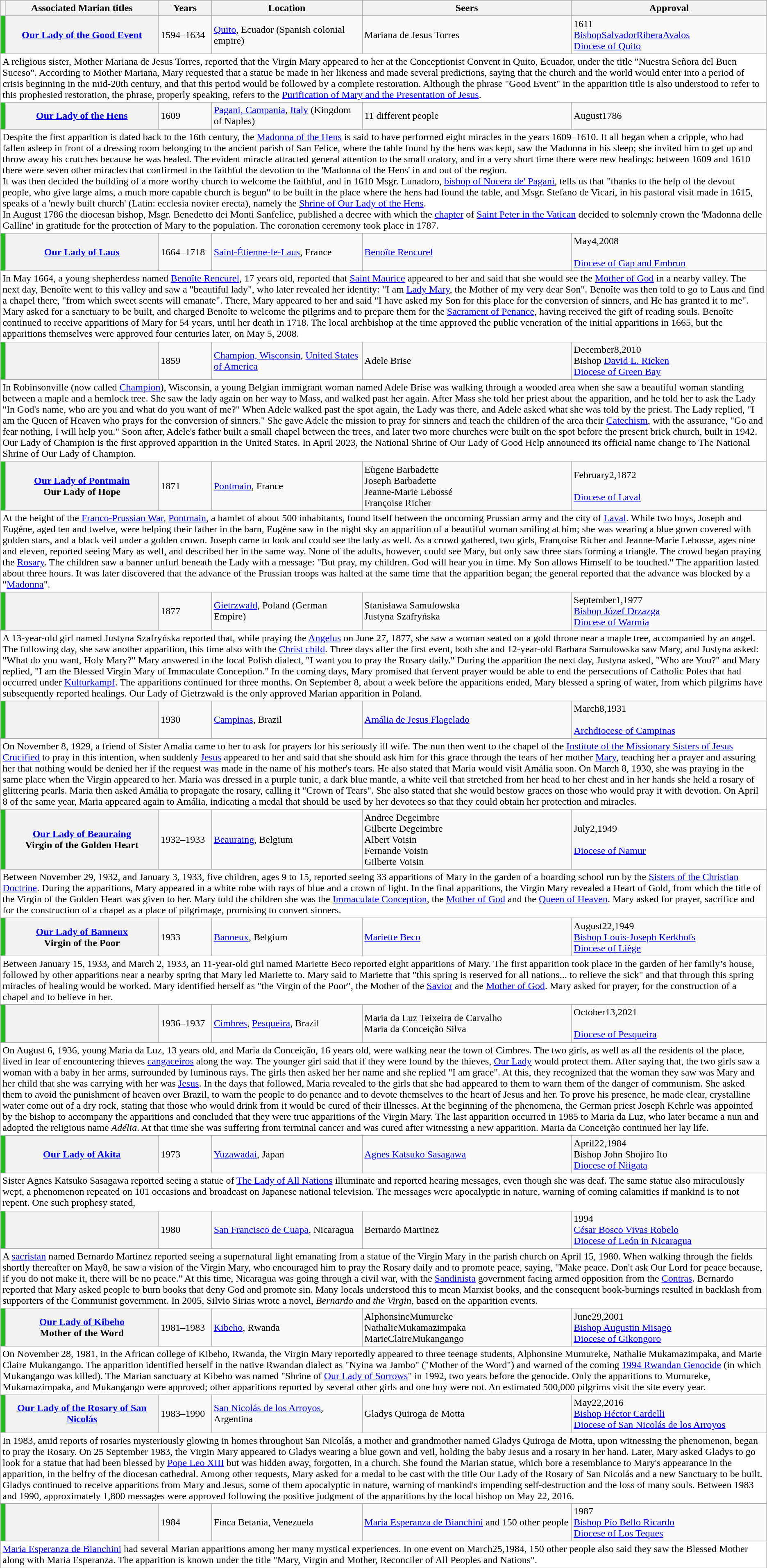<table class="wikitable plainrowheaders sortable">
<tr>
<th class="unsortable" style="padding:0;width:7px"></th>
<th scope="col" width="20%">Associated Marian titles</th>
<th scope="col">Years</th>
<th scope="col">Location</th>
<th scope="col">Seers</th>
<th scope="col">Approval</th>
</tr>
<tr id="Good_Event">
<td style="background-color:#2b2;padding:0" title="Approved"></td>
<th data-sort-value="Good Event" scope="row"><strong><a href='#'>Our Lady of the Good Event</a></strong></th>
<td>1594–1634</td>
<td data-sort-value="Ecuador Quito"> <a href='#'>Quito</a>, Ecuador (Spanish colonial empire)</td>
<td data-sort-value="1 Torres Mariana">Mariana de Jesus Torres</td>
<td data-sort-value="1611">1611<br><a href='#'>BishopSalvadorRiberaAvalos</a><br><a href='#'>Diocese of Quito</a></td>
</tr>
<tr class="expand-child">
<td class="description" colspan="6" style="background: white;">A religious sister, Mother Mariana de Jesus Torres, reported that the Virgin Mary appeared to her at the Conceptionist Convent in Quito, Ecuador, under the title "Nuestra Señora del Buen Suceso". According to Mother Mariana, Mary requested that a statue be made in her likeness and made several predictions, saying that the church and the world would enter into a period of crisis beginning in the mid-20th century, and that this period would be followed by a complete restoration. Although the phrase "Good Event" in the apparition title is also understood to refer to this prophesied restoration, the phrase, properly speaking, refers to the <a href='#'>Purification of Mary and the Presentation of Jesus</a>.</td>
</tr>
<tr id="Hens">
<td style="background-color:#2b2;padding:0" title="Approved, with widespread liturgical veneration"></td>
<th data-sort-value="Hens" scope="row"><strong><a href='#'>Our Lady of the Hens</a></strong></th>
<td>1609</td>
<td data-sort-value="Italy Hens"> <a href='#'>Pagani, Campania</a>, <a href='#'>Italy</a> (Kingdom of Naples)</td>
<td data-sort-value="1609">11 different people</td>
<td data-sort-value="1786-08">August1786</td>
</tr>
<tr class="expand-child">
<td class="description" colspan="7" style="background: white;">Despite the first apparition is dated back to the 16th century, the <a href='#'>Madonna of the Hens</a> is said to have performed eight miracles in the years 1609–1610. It all began when a cripple, who had fallen asleep in front of a dressing room belonging to the ancient parish of San Felice, where the table found by the hens was kept, saw the Madonna in his sleep; she invited him to get up and throw away his crutches because he was healed. The evident miracle attracted general attention to the small oratory, and in a very short time there were new healings: between 1609 and 1610 there were seven other miracles that confirmed in the faithful the devotion to the 'Madonna of the Hens' in and out of the region.<br>It was then decided the building of a more worthy church to welcome the faithful, and in 1610 Msgr. Lunadoro, <a href='#'>bishop of Nocera de' Pagani</a>, tells us that "thanks to the help of the devout people, who give large alms, a much more capable church is begun" to be built in the place where the hens had found the table, and Msgr. Stefano de Vicari, in his pastoral visit made in 1615, speaks of a 'newly built church' (Latin: ecclesia noviter erecta), namely the <a href='#'>Shrine of Our Lady of the Hens</a>.<br>In August 1786 the diocesan bishop, Msgr. Benedetto dei Monti Sanfelice, published a decree with which the <a href='#'>chapter</a> of <a href='#'>Saint Peter in the Vatican</a> decided to solemnly crown the 'Madonna delle Galline' in gratitude for the protection of Mary to the population. The coronation ceremony took place in 1787.</td>
</tr>
<tr id="Laus">
<td style="background-color:#2b2;padding:0" title="Approved"></td>
<th data-sort-value="Laus" scope="row"><strong><a href='#'>Our Lady of Laus</a></strong></th>
<td>1664–1718</td>
<td data-sort-value="France Saint-Étienne-le-Laus"> <a href='#'>Saint-Étienne-le-Laus</a>, France</td>
<td data-sort-value="1 Rencurel Benoîte"><a href='#'>Benoîte Rencurel</a></td>
<td data-sort-value="2008-05-04">May4,2008<br><br><a href='#'>Diocese of Gap and Embrun</a></td>
</tr>
<tr class="expand-child">
<td class="description" colspan="6" style="background: white;">In May 1664, a young shepherdess named <a href='#'>Benoîte Rencurel</a>, 17 years old, reported that <a href='#'>Saint Maurice</a> appeared to her and said that she would see the <a href='#'>Mother of God</a> in a nearby valley. The next day, Benoîte went to this valley and saw a "beautiful lady", who later revealed her identity: "I am <a href='#'>Lady Mary</a>, the Mother of my very dear Son". Benoîte was then told to go to Laus and find a chapel there, "from which sweet scents will emanate". There, Mary appeared to her and said "I have asked my Son for this place for the conversion of sinners, and He has granted it to me". Mary asked for a sanctuary to be built, and charged Benoîte to welcome the pilgrims and to prepare them for the <a href='#'>Sacrament of Penance</a>, having received the gift of reading souls. Benoîte continued to receive apparitions of Mary for 54 years, until her death in 1718. The local archbishop at the time approved the public veneration of the initial apparitions in 1665, but the apparitions themselves were approved four centuries later, on May 5, 2008.</td>
</tr>
<tr id="Good_Help">
<td style="background-color:#2b2;padding:0" title="Approved"></td>
<th data-sort-value="Good Help" scope="row"><strong></strong></th>
<td>1859</td>
<td data-sort-value="United States Wisconsin"> <a href='#'>Champion, Wisconsin</a>, <a href='#'>United States of America</a></td>
<td data-sort-value="1 Brise Adele">Adele Brise</td>
<td data-sort-value="2010-12-08">December8,2010<br>Bishop <a href='#'>David L. Ricken</a><br><a href='#'>Diocese of Green Bay</a></td>
</tr>
<tr class="expand-child">
<td class="description" colspan="6" style="background: white;">In Robinsonville (now called <a href='#'>Champion</a>), Wisconsin, a young Belgian immigrant woman named Adele Brise was walking through a wooded area when she saw a beautiful woman standing between a maple and a hemlock tree. She saw the lady again on her way to Mass, and walked past her again. After Mass she told her priest about the apparition, and he told her to ask the Lady "In God's name, who are you and what do you want of me?" When Adele walked past the spot again, the Lady was there, and Adele asked what she was told by the priest. The Lady replied, "I am the Queen of Heaven who prays for the conversion of sinners." She gave Adele the mission to pray for sinners and teach the children of the area their <a href='#'>Catechism</a>, with the assurance, "Go and fear nothing, I will help you." Soon after, Adele's father built a small chapel between the trees, and later two more churches were built on the spot before the present brick church, built in 1942. Our Lady of Champion is the first approved apparition in the United States. In April 2023, the National Shrine of Our Lady of Good Help announced its official name change to The National Shrine of Our Lady of Champion. </td>
</tr>
<tr id="Pontmain">
<td style="background-color:#2b2;padding:0" title="Approved"></td>
<th data-sort-value="Pontmain" scope="row"><strong><a href='#'>Our Lady of Pontmain</a></strong><br>Our Lady of Hope</th>
<td>1871</td>
<td data-sort-value="France Pontmain"> <a href='#'>Pontmain</a>, France</td>
<td data-sort-value="4 Barbadette Eugene">Eùgene Barbadette<br>Joseph Barbadette<br>Jeanne-Marie Lebossé<br>Françoise Richer</td>
<td data-sort-value="1872-02-02">February2,1872<br><br><a href='#'>Diocese of Laval</a></td>
</tr>
<tr class="expand-child">
<td class="description" colspan="6" style="background: white;">At the height of the <a href='#'>Franco-Prussian War</a>, <a href='#'>Pontmain</a>, a hamlet of about 500 inhabitants, found itself between the oncoming Prussian army and the city of <a href='#'>Laval</a>. While two boys, Joseph and Eugène, aged ten and twelve, were helping their father in the barn, Eugène saw in the night sky an apparition of a beautiful woman smiling at him; she was wearing a blue gown covered with golden stars, and a black veil under a golden crown. Joseph came to look and could see the lady as well. As a crowd gathered, two girls, Françoise Richer and Jeanne-Marie Lebosse, ages nine and eleven, reported seeing Mary as well, and described her in the same way. None of the adults, however, could see Mary, but only saw three stars forming a triangle. The crowd began praying the <a href='#'>Rosary</a>. The children saw a banner unfurl beneath the Lady with a message: "But pray, my children. God will hear you in time. My Son allows Himself to be touched." The apparition lasted about three hours. It was later discovered that the advance of the Prussian troops was halted at the same time that the apparition began; the general reported that the advance was blocked by a "<a href='#'>Madonna</a>".</td>
</tr>
<tr id="Gietrzwałd">
<td style="background-color:#2b2;padding:0" title="Approved"></td>
<th data-sort-value="Gietrzwald" scope="row"><strong></strong></th>
<td>1877</td>
<td data-sort-value="Poland Gietrzwald"> <a href='#'>Gietrzwałd</a>, Poland (German Empire)</td>
<td data-sort-value="2 Samulowska Stanislawa">Stanisława Samulowska<br>Justyna Szafryńska</td>
<td data-sort-value="1977-09-01">September1,1977<br><a href='#'>Bishop Józef Drzazga</a><br><a href='#'>Diocese of Warmia</a></td>
</tr>
<tr class="expand-child">
<td class="description" colspan="6" style="background: white;">A 13-year-old girl named Justyna Szafryńska reported that, while praying the <a href='#'>Angelus</a> on June 27, 1877, she saw a woman seated on a gold throne near a maple tree, accompanied by an angel. The following day, she saw another apparition, this time also with the <a href='#'>Christ child</a>. Three days after the first event, both she and 12-year-old Barbara Samulowska saw Mary, and Justyna asked: "What do you want, Holy Mary?" Mary answered in the local Polish dialect, "I want you to pray the Rosary daily." During the apparition the next day, Justyna asked, "Who are You?" and Mary replied, "I am the Blessed Virgin Mary of Immaculate Conception." In the coming days, Mary promised that fervent prayer would be able to end the persecutions of Catholic Poles that had occurred under <a href='#'>Kulturkampf</a>. The apparitions continued for three months. On September 8, about a week before the apparitions ended, Mary blessed a spring of water, from which pilgrims have subsequently reported healings. Our Lady of Gietrzwałd is the only approved Marian apparition in Poland.</td>
</tr>
<tr id="Tears">
<td style="background-color:#2b2;padding:0" title="Approved"></td>
<th data-sort-value="Tears" scope="row"><strong></strong></th>
<td>1930</td>
<td data-sort-value="Brazil"> <a href='#'>Campinas</a>, Brazil</td>
<td data-sort-value="Amália de Jesus Flagelado"><a href='#'>Amália de Jesus Flagelado</a></td>
<td data-sort-value="1931-03-08">March8,1931<br><br><a href='#'>Archdiocese of Campinas</a></td>
</tr>
<tr class="expand-child">
<td class="description" colspan="6" style="background: white;">On November 8, 1929, a friend of Sister Amalia came to her to ask for prayers for his seriously ill wife. The nun then went to the chapel of the <a href='#'>Institute of the Missionary Sisters of Jesus Crucified</a> to pray in this intention, when suddenly <a href='#'>Jesus</a> appeared to her and said that she should ask him for this grace through the tears of her mother <a href='#'>Mary</a>, teaching her a prayer and assuring her that nothing would be denied her if the request was made in the name of his mother's tears. He also stated that Maria would visit Amália soon. On March 8, 1930, she was praying in the same place when the Virgin appeared to her. Maria was dressed in a purple tunic, a dark blue mantle, a white veil that stretched from her head to her chest and in her hands she held a rosary of glittering pearls. Maria then asked Amália to propagate the rosary, calling it "Crown of Tears". She also stated that she would bestow graces on those who would pray it with devotion. On April 8 of the same year, Maria appeared again to Amália, indicating a medal that should be used by her devotees so that they could obtain her protection and miracles.</td>
</tr>
<tr id="Beauraing">
<td style="background-color:#2b2;padding:0" title="Approved"></td>
<th data-sort-value="Beauraing" scope="row"><strong><a href='#'>Our Lady of Beauraing</a></strong><br>Virgin of the Golden Heart</th>
<td>1932–1933</td>
<td data-sort-value="Belgium Beauraing"> <a href='#'>Beauraing</a>, Belgium</td>
<td data-sort-value="5 Degeimbre Andree">Andree Degeimbre<br>Gilberte Degeimbre<br>Albert Voisin<br>Fernande Voisin<br>Gilberte Voisin</td>
<td data-sort-value="1949-07-02">July2,1949<br><br><a href='#'>Diocese of Namur</a></td>
</tr>
<tr class="expand-child">
<td class="description" colspan="6" style="background: white;">Between November 29, 1932, and January 3, 1933, five children, ages 9 to 15, reported seeing 33 apparitions of Mary in the garden of a boarding school run by the <a href='#'>Sisters of the Christian Doctrine</a>. During the apparitions, Mary appeared in a white robe with rays of blue and a crown of light. In the final apparitions, the Virgin Mary revealed a Heart of Gold, from which the title of the Virgin of the Golden Heart was given to her. Mary told the children she was the <a href='#'>Immaculate Conception</a>, the <a href='#'>Mother of God</a> and the <a href='#'>Queen of Heaven</a>. Mary asked for prayer, sacrifice and for the construction of a chapel as a place of pilgrimage, promising to convert sinners.</td>
</tr>
<tr id="Banneux">
<td style="background-color:#2b2;padding:0" title="Approved"></td>
<th data-sort-value="Banneux" scope="row"><strong><a href='#'>Our Lady of Banneux</a></strong><br>Virgin of the Poor</th>
<td>1933</td>
<td data-sort-value="Belgium Banneux"> <a href='#'>Banneux</a>, Belgium</td>
<td data-sort-value="1 Beco Mariette"><a href='#'>Mariette Beco</a></td>
<td data-sort-value="1949-08-22">August22,1949<br><a href='#'>Bishop Louis-Joseph Kerkhofs</a><br><a href='#'>Diocese of Liège</a></td>
</tr>
<tr class="expand-child">
<td class="description" colspan="6" style="background: white;">Between January 15, 1933, and March 2, 1933, an 11-year-old girl named Mariette Beco reported eight apparitions of Mary. The first apparition took place in the garden of her family’s house, followed by other apparitions near a nearby spring that Mary led Mariette to. Mary said to Mariette that "this spring is reserved for all nations... to relieve the sick" and that through this spring miracles of healing would be worked. Mary identified herself as "the Virgin of the Poor", the Mother of the <a href='#'>Savior</a> and the <a href='#'>Mother of God</a>. Mary asked for prayer, for the construction of a chapel and to believe in her.</td>
</tr>
<tr id="Graces">
<td style="background-color:#2b2;padding:0" title="Approved"></td>
<th data-sort-value="Graces" scope="row"><strong></strong></th>
<td>1936–1937</td>
<td data-sort-value="Brazil"> <a href='#'>Cimbres</a>, <a href='#'>Pesqueira</a>, Brazil</td>
<td data-sort-value="2 Carvalho Maria">Maria da Luz Teixeira de Carvalho<br>Maria da Conceição Silva</td>
<td data-sort-value="2021-10-13">October13,2021<br><br><a href='#'>Diocese of Pesqueira</a></td>
</tr>
<tr class="expand-child">
<td class="description" colspan="6" style="background: white;">On August 6, 1936, young Maria da Luz, 13 years old, and Maria da Conceição, 16 years old, were walking near the town of Cimbres. The two girls, as well as all the residents of the place, lived in fear of encountering thieves <a href='#'>cangaceiros</a> along the way. The younger girl said that if they were found by the thieves, <a href='#'>Our Lady</a> would protect them. After saying that, the two girls saw a woman with a baby in her arms, surrounded by luminous rays. The girls then asked her her name and she replied "I am grace". At this, they recognized that the woman they saw was Mary and her child that she was carrying with her was <a href='#'>Jesus</a>. In the days that followed, Maria revealed to the girls that she had appeared to them to warn them of the danger of communism. She asked them to avoid the punishment of heaven over Brazil, to warn the people to do penance and to devote themselves to the heart of Jesus and her. To prove his presence, he made clear, crystalline water come out of a dry rock, stating that those who would drink from it would be cured of their illnesses. At the beginning of the phenomena, the German priest Joseph Kehrle was appointed by the bishop to accompany the apparitions and concluded that they were true apparitions of the Virgin Mary. The last apparition occurred in 1985 to Maria da Luz, who later became a nun and adopted the religious name <em>Adélia</em>. At that time she was suffering from terminal cancer and was cured after witnessing a new apparition. Maria da Conceição continued her lay life.</td>
</tr>
<tr id="Akita">
<td style="background-color:#2b2;padding:0" title="Approved"></td>
<th data-sort-value="Akita" scope="row"><strong><a href='#'>Our Lady of Akita</a></strong></th>
<td>1973</td>
<td data-sort-value="Japan Akita"> <a href='#'>Yuzawadai</a>, Japan</td>
<td data-sort-value="1 Sasagawa Agnes"><a href='#'>Agnes Katsuko Sasagawa</a></td>
<td data-sort-value="1984-04-22">April22,1984<br>Bishop John Shojiro Ito<br><a href='#'>Diocese of Niigata</a></td>
</tr>
<tr class="expand-child">
<td class="description" colspan="6" style="background: white;">Sister Agnes Katsuko Sasagawa reported seeing a statue of <a href='#'>The Lady of All Nations</a> illuminate and reported hearing messages, even though she was deaf. The same statue also miraculously wept, a phenomenon repeated on 101 occasions and broadcast on Japanese national television. The messages were apocalyptic in nature, warning of coming calamities if mankind is to not repent. One such prophesy stated, </td>
</tr>
<tr id="Cuapa">
<td style="background-color:#2b2;padding:0" title="Approved"></td>
<th data-sort-value="Cuapa" scope="row"><strong></strong></th>
<td>1980</td>
<td data-sort-value="Nicaragua San Francisco de Cuapa"> <a href='#'>San Francisco de Cuapa</a>, Nicaragua</td>
<td data-sort-value="1 Martinez Bernardo">Bernardo Martinez</td>
<td data-sort-value="1994">1994<br><a href='#'>César Bosco Vivas Robelo</a><br><a href='#'>Diocese of León in Nicaragua</a></td>
</tr>
<tr class="expand-child">
<td class="description" colspan="6" style="background: white;">A <a href='#'>sacristan</a> named Bernardo Martinez reported seeing a supernatural light emanating from a statue of the Virgin Mary in the parish church on April 15, 1980. When walking through the fields shortly thereafter on May8, he saw a vision of the Virgin Mary, who encouraged him to pray the Rosary daily and to promote peace, saying, "Make peace. Don't ask Our Lord for peace because, if you do not make it, there will be no peace." At this time, Nicaragua was going through a civil war, with the <a href='#'>Sandinista</a> government facing armed opposition from the <a href='#'>Contras</a>. Bernardo reported that Mary asked people to burn books that deny God and promote sin. Many locals understood this to mean Marxist books, and the consequent book-burnings resulted in backlash from supporters of the Communist government. In 2005, Silvio Sirias wrote a novel, <em>Bernardo and the Virgin</em>, based on the apparition events.</td>
</tr>
<tr id="Kibeho">
<td style="background-color:#2b2;padding:0" title="Approved"></td>
<th data-sort-value="Kibeho" scope="row"><strong><a href='#'>Our Lady of Kibeho</a></strong><br>Mother of the Word</th>
<td>1981–1983</td>
<td data-sort-value="Rwanda Kibeho"> <a href='#'>Kibeho</a>, Rwanda</td>
<td data-sort-value="3 Mumureke Alphonsine">AlphonsineMumureke<br>NathalieMukamazimpaka<br>MarieClaireMukangango</td>
<td data-sort-value="2001-06-29">June29,2001<br><a href='#'>Bishop Augustin Misago</a><br><a href='#'>Diocese of Gikongoro</a></td>
</tr>
<tr class="expand-child">
<td class="description" colspan="6" style="background: white;">On November 28, 1981, in the African college of Kibeho, Rwanda, the Virgin Mary reportedly appeared to three teenage students, Alphonsine Mumureke, Nathalie Mukamazimpaka, and Marie Claire Mukangango. The apparition identified herself in the native Rwandan dialect as "Nyina wa Jambo" ("Mother of the Word") and warned of the coming <a href='#'>1994 Rwandan Genocide</a> (in which Mukangango was killed). The Marian sanctuary at Kibeho was named "Shrine of <a href='#'>Our Lady of Sorrows</a>" in 1992, two years before the genocide. Only the apparitions to Mumureke, Mukamazimpaka, and Mukangango were approved; other apparitions reported by several other girls and one boy were not. An estimated 500,000 pilgrims visit the site every year.</td>
</tr>
<tr id="San_Nicolás">
<td style="background-color:#2b2;padding:0" title="Approved"></td>
<th data-sort-value="Rosary of San Nicolas" scope="row"><strong><a href='#'>Our Lady of the Rosary of San Nicolás</a></strong></th>
<td>1983–1990</td>
<td data-sort-value="Argentina San Nicolas de los Arroyos"> <a href='#'>San Nicolás de los Arroyos</a>, Argentina</td>
<td data-sort-value="1 Motta Gladys">Gladys Quiroga de Motta</td>
<td data-sort-value="2016-05-22">May22,2016<br><a href='#'>Bishop Héctor Cardelli</a><br><a href='#'>Diocese of San Nicolás de los Arroyos</a></td>
</tr>
<tr class="expand-child">
<td class="description" colspan="6" style="background: white;">In 1983, amid reports of rosaries mysteriously glowing in homes throughout San Nicolás, a mother and grandmother named Gladys Quiroga de Motta, upon witnessing the phenomenon, began to pray the Rosary. On 25 September 1983, the Virgin Mary appeared to Gladys wearing a blue gown and veil, holding the baby Jesus and a rosary in her hand. Later, Mary asked Gladys to go look for a statue that had been blessed by <a href='#'>Pope Leo XIII</a> but was hidden away, forgotten, in a church. She found the Marian statue, which bore a resemblance to Mary's appearance in the apparition, in the belfry of the diocesan cathedral. Among other requests, Mary asked for a medal to be cast with the title Our Lady of the Rosary of San Nicolás and a new  Sanctuary to be built. Gladys continued to receive apparitions from Mary and Jesus, some of them apocalyptic in nature, warning of mankind's impending self-destruction and the loss of many souls. Between 1983 and 1990, approximately 1,800 messages were approved following the positive judgment of the apparitions by the local bishop on May 22, 2016.</td>
</tr>
<tr id="Reconciler">
<td style="background-color:#2b2;padding:0" title="Approved"></td>
<th data-sort-value="Reconciler" scope="row"><strong></strong></th>
<td>1984</td>
<td data-sort-value="Venezuela Finca Betania"> Finca Betania, Venezuela</td>
<td data-sort-value="151 Bianchini Maria"><a href='#'>Maria Esperanza de Bianchini</a> and 150 other people</td>
<td data-sort-value="1987">1987<br><a href='#'>Bishop Pío Bello Ricardo</a><br><a href='#'>Diocese of Los Teques</a></td>
</tr>
<tr class="expand-child">
<td class="description" colspan="6" style="background: white;"><a href='#'>Maria Esperanza de Bianchini</a> had several Marian apparitions among her many mystical experiences. In one event on March25,1984, 150 other people also said they saw the Blessed Mother along with Maria Esperanza. The apparition is known under the title "Mary, Virgin and Mother, Reconciler of All Peoples and Nations".</td>
</tr>
</table>
